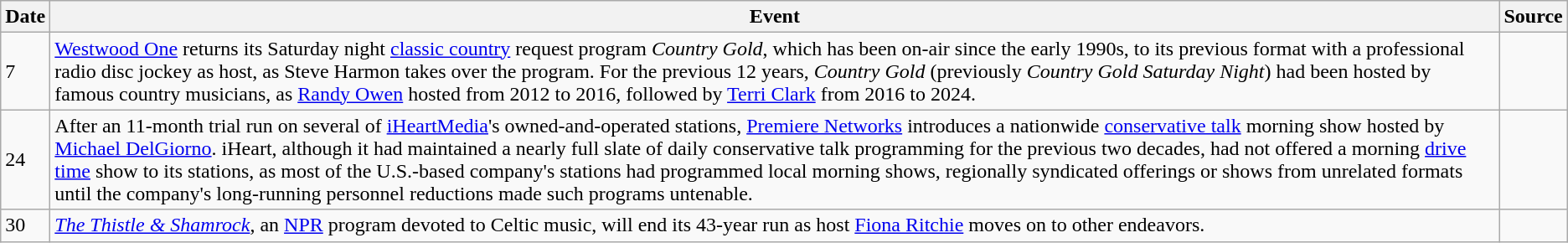<table class=wikitable>
<tr>
<th>Date</th>
<th>Event</th>
<th>Source</th>
</tr>
<tr>
<td>7</td>
<td><a href='#'>Westwood One</a> returns its Saturday night <a href='#'>classic country</a> request program <em>Country Gold</em>, which has been on-air since the early 1990s, to its previous format with a professional radio disc jockey as host, as Steve Harmon takes over the program. For the previous 12 years, <em>Country Gold</em> (previously <em>Country Gold Saturday Night</em>) had been hosted by famous country musicians, as <a href='#'>Randy Owen</a> hosted from 2012 to 2016, followed by <a href='#'>Terri Clark</a> from 2016 to 2024.</td>
<td></td>
</tr>
<tr>
<td>24</td>
<td>After an 11-month trial run on several of <a href='#'>iHeartMedia</a>'s owned-and-operated stations, <a href='#'>Premiere Networks</a> introduces a nationwide <a href='#'>conservative talk</a> morning show hosted by <a href='#'>Michael DelGiorno</a>. iHeart, although it had maintained a nearly full slate of daily conservative talk programming for the previous two decades, had not offered a morning <a href='#'>drive time</a> show to its stations, as most of the U.S.-based company's stations had programmed local morning shows, regionally syndicated offerings or shows from unrelated formats until the company's long-running personnel reductions made such programs untenable.</td>
<td></td>
</tr>
<tr>
<td>30</td>
<td><em><a href='#'>The Thistle & Shamrock</a></em>, an <a href='#'>NPR</a> program devoted to Celtic music, will end its 43-year run as host <a href='#'>Fiona Ritchie</a> moves on to other endeavors.</td>
<td></td>
</tr>
</table>
